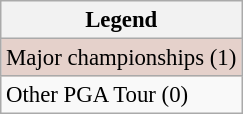<table class="wikitable" style="font-size:95%;">
<tr>
<th>Legend</th>
</tr>
<tr style="background:#e5d1cb;">
<td>Major championships (1)</td>
</tr>
<tr>
<td>Other PGA Tour (0)</td>
</tr>
</table>
